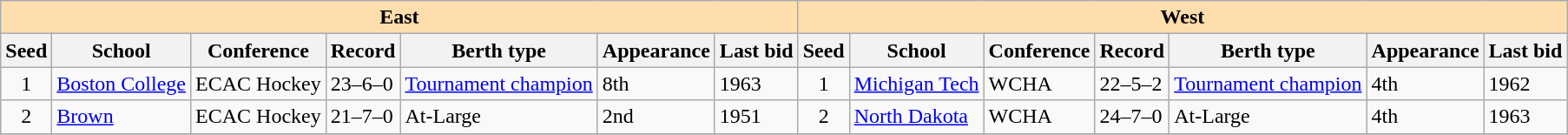<table class="wikitable">
<tr>
<th colspan="7" style="background:#ffdead;">East</th>
<th colspan="7" style="background:#ffdead;">West</th>
</tr>
<tr>
<th>Seed</th>
<th>School</th>
<th>Conference</th>
<th>Record</th>
<th>Berth type</th>
<th>Appearance</th>
<th>Last bid</th>
<th>Seed</th>
<th>School</th>
<th>Conference</th>
<th>Record</th>
<th>Berth type</th>
<th>Appearance</th>
<th>Last bid</th>
</tr>
<tr>
<td align=center>1</td>
<td><a href='#'>Boston College</a></td>
<td>ECAC Hockey</td>
<td>23–6–0</td>
<td><a href='#'>Tournament champion</a></td>
<td>8th</td>
<td>1963</td>
<td align=center>1</td>
<td><a href='#'>Michigan Tech</a></td>
<td>WCHA</td>
<td>22–5–2</td>
<td><a href='#'>Tournament champion</a></td>
<td>4th</td>
<td>1962</td>
</tr>
<tr>
<td align=center>2</td>
<td><a href='#'>Brown</a></td>
<td>ECAC Hockey</td>
<td>21–7–0</td>
<td>At-Large</td>
<td>2nd</td>
<td>1951</td>
<td align=center>2</td>
<td><a href='#'>North Dakota</a></td>
<td>WCHA</td>
<td>24–7–0</td>
<td>At-Large</td>
<td>4th</td>
<td>1963</td>
</tr>
<tr>
</tr>
</table>
